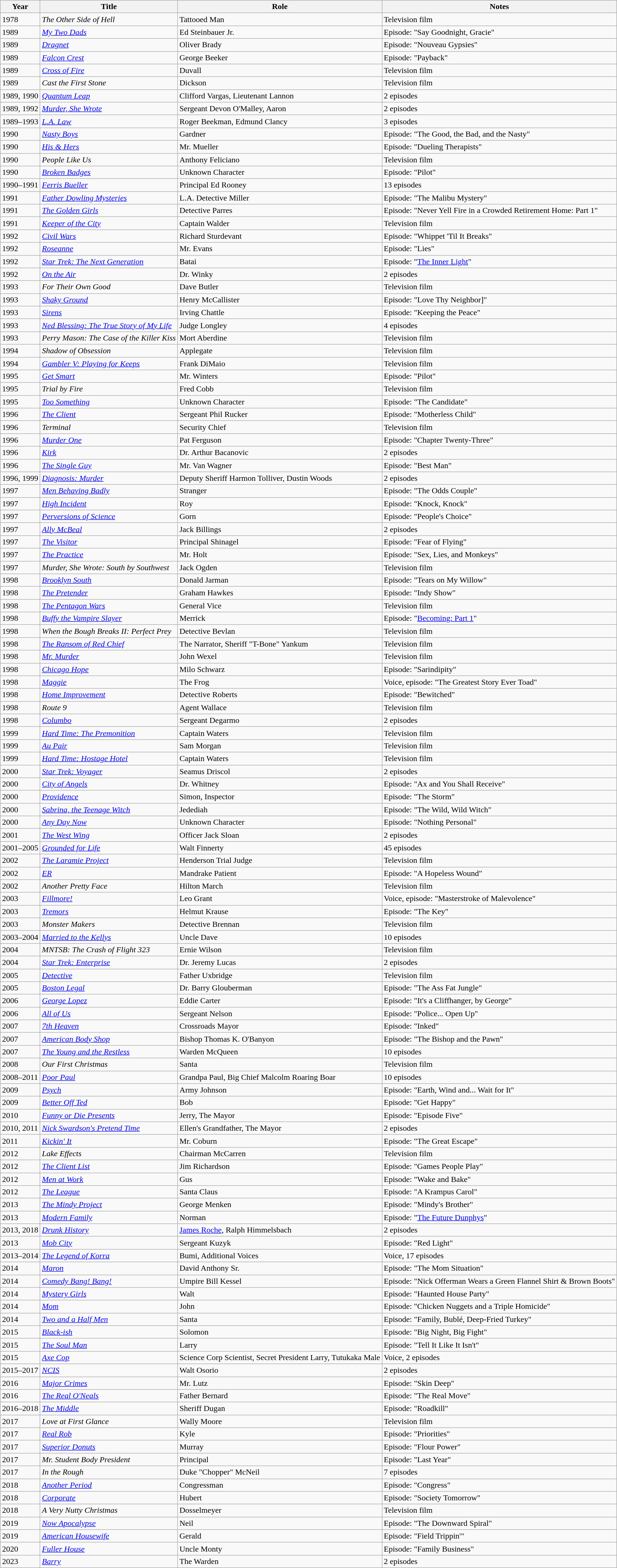<table class="wikitable sortable">
<tr>
<th>Year</th>
<th>Title</th>
<th>Role</th>
<th class="unsortable">Notes</th>
</tr>
<tr>
<td>1978</td>
<td><em>The Other Side of Hell</em></td>
<td>Tattooed Man</td>
<td>Television film</td>
</tr>
<tr>
<td>1989</td>
<td><em><a href='#'>My Two Dads</a></em></td>
<td>Ed Steinbauer Jr.</td>
<td>Episode: "Say Goodnight, Gracie"</td>
</tr>
<tr>
<td>1989</td>
<td><em><a href='#'>Dragnet</a></em></td>
<td>Oliver Brady</td>
<td>Episode: "Nouveau Gypsies"</td>
</tr>
<tr>
<td>1989</td>
<td><em><a href='#'>Falcon Crest</a></em></td>
<td>George Beeker</td>
<td>Episode: "Payback"</td>
</tr>
<tr>
<td>1989</td>
<td><em><a href='#'>Cross of Fire</a></em></td>
<td>Duvall</td>
<td>Television film</td>
</tr>
<tr>
<td>1989</td>
<td><em>Cast the First Stone</em></td>
<td>Dickson</td>
<td>Television film</td>
</tr>
<tr>
<td>1989, 1990</td>
<td><em><a href='#'>Quantum Leap</a></em></td>
<td>Clifford Vargas, Lieutenant Lannon</td>
<td>2 episodes</td>
</tr>
<tr>
<td>1989, 1992</td>
<td><em><a href='#'>Murder, She Wrote</a></em></td>
<td>Sergeant Devon O'Malley, Aaron</td>
<td>2 episodes</td>
</tr>
<tr>
<td>1989–1993</td>
<td><em><a href='#'>L.A. Law</a></em></td>
<td>Roger Beekman, Edmund Clancy</td>
<td>3 episodes</td>
</tr>
<tr>
<td>1990</td>
<td><em><a href='#'>Nasty Boys</a></em></td>
<td>Gardner</td>
<td>Episode: "The Good, the Bad, and the Nasty"</td>
</tr>
<tr>
<td>1990</td>
<td><em><a href='#'>His & Hers</a></em></td>
<td>Mr. Mueller</td>
<td>Episode: "Dueling Therapists"</td>
</tr>
<tr>
<td>1990</td>
<td><em>People Like Us</em></td>
<td>Anthony Feliciano</td>
<td>Television film</td>
</tr>
<tr>
<td>1990</td>
<td><em><a href='#'>Broken Badges</a></em></td>
<td>Unknown Character</td>
<td>Episode: "Pilot"</td>
</tr>
<tr>
<td>1990–1991</td>
<td><em><a href='#'>Ferris Bueller</a></em></td>
<td>Principal Ed Rooney</td>
<td>13 episodes</td>
</tr>
<tr>
<td>1991</td>
<td><em><a href='#'>Father Dowling Mysteries</a></em></td>
<td>L.A. Detective Miller</td>
<td>Episode: "The Malibu Mystery"</td>
</tr>
<tr>
<td>1991</td>
<td><em><a href='#'>The Golden Girls</a></em></td>
<td>Detective Parres</td>
<td>Episode: "Never Yell Fire in a Crowded Retirement Home: Part 1"</td>
</tr>
<tr>
<td>1991</td>
<td><em><a href='#'>Keeper of the City</a></em></td>
<td>Captain Walder</td>
<td>Television film</td>
</tr>
<tr>
<td>1992</td>
<td><em><a href='#'>Civil Wars</a></em></td>
<td>Richard Sturdevant</td>
<td>Episode: "Whippet 'Til It Breaks"</td>
</tr>
<tr>
<td>1992</td>
<td><em><a href='#'>Roseanne</a></em></td>
<td>Mr. Evans</td>
<td>Episode: "Lies"</td>
</tr>
<tr>
<td>1992</td>
<td><em><a href='#'>Star Trek: The Next Generation</a></em></td>
<td>Batai</td>
<td>Episode: "<a href='#'>The Inner Light</a>"</td>
</tr>
<tr>
<td>1992</td>
<td><em><a href='#'>On the Air</a></em></td>
<td>Dr. Winky</td>
<td>2 episodes</td>
</tr>
<tr>
<td>1993</td>
<td><em>For Their Own Good</em></td>
<td>Dave Butler</td>
<td>Television film</td>
</tr>
<tr>
<td>1993</td>
<td><em><a href='#'>Shaky Ground</a></em></td>
<td>Henry McCallister</td>
<td>Episode: "Love Thy Neighbor]"</td>
</tr>
<tr>
<td>1993</td>
<td><em><a href='#'>Sirens</a></em></td>
<td>Irving Chattle</td>
<td>Episode: "Keeping the Peace"</td>
</tr>
<tr>
<td>1993</td>
<td><em><a href='#'>Ned Blessing: The True Story of My Life</a></em></td>
<td>Judge Longley</td>
<td>4 episodes</td>
</tr>
<tr>
<td>1993</td>
<td><em>Perry Mason: The Case of the Killer Kiss</em></td>
<td>Mort Aberdine</td>
<td>Television film</td>
</tr>
<tr>
<td>1994</td>
<td><em>Shadow of Obsession</em></td>
<td>Applegate</td>
<td>Television film</td>
</tr>
<tr>
<td>1994</td>
<td><em><a href='#'>Gambler V: Playing for Keeps</a></em></td>
<td>Frank DiMaio</td>
<td>Television film</td>
</tr>
<tr>
<td>1995</td>
<td><em><a href='#'>Get Smart</a></em></td>
<td>Mr. Winters</td>
<td>Episode: "Pilot"</td>
</tr>
<tr>
<td>1995</td>
<td><em>Trial by Fire</em></td>
<td>Fred Cobb</td>
<td>Television film</td>
</tr>
<tr>
<td>1995</td>
<td><em><a href='#'>Too Something</a></em></td>
<td>Unknown Character</td>
<td>Episode: "The Candidate"</td>
</tr>
<tr>
<td>1996</td>
<td><em><a href='#'>The Client</a></em></td>
<td>Sergeant Phil Rucker</td>
<td>Episode: "Motherless Child"</td>
</tr>
<tr>
<td>1996</td>
<td><em>Terminal</em></td>
<td>Security Chief</td>
<td>Television film</td>
</tr>
<tr>
<td>1996</td>
<td><em><a href='#'>Murder One</a></em></td>
<td>Pat Ferguson</td>
<td>Episode: "Chapter Twenty-Three"</td>
</tr>
<tr>
<td>1996</td>
<td><em><a href='#'>Kirk</a></em></td>
<td>Dr. Arthur Bacanovic</td>
<td>2 episodes</td>
</tr>
<tr>
<td>1996</td>
<td><em><a href='#'>The Single Guy</a></em></td>
<td>Mr. Van Wagner</td>
<td>Episode: "Best Man"</td>
</tr>
<tr>
<td>1996, 1999</td>
<td><em><a href='#'>Diagnosis: Murder</a></em></td>
<td>Deputy Sheriff Harmon Tolliver, Dustin Woods</td>
<td>2 episodes</td>
</tr>
<tr>
<td>1997</td>
<td><em><a href='#'>Men Behaving Badly</a></em></td>
<td>Stranger</td>
<td>Episode: "The Odds Couple"</td>
</tr>
<tr>
<td>1997</td>
<td><em><a href='#'>High Incident</a></em></td>
<td>Roy</td>
<td>Episode: "Knock, Knock"</td>
</tr>
<tr>
<td>1997</td>
<td><em><a href='#'>Perversions of Science</a></em></td>
<td>Gorn</td>
<td>Episode: "People's Choice"</td>
</tr>
<tr>
<td>1997</td>
<td><em><a href='#'>Ally McBeal</a></em></td>
<td>Jack Billings</td>
<td>2 episodes</td>
</tr>
<tr>
<td>1997</td>
<td><em><a href='#'>The Visitor</a></em></td>
<td>Principal Shinagel</td>
<td>Episode: "Fear of Flying"</td>
</tr>
<tr>
<td>1997</td>
<td><em><a href='#'>The Practice</a></em></td>
<td>Mr. Holt</td>
<td>Episode: "Sex, Lies, and Monkeys"</td>
</tr>
<tr>
<td>1997</td>
<td><em>Murder, She Wrote: South by Southwest</em></td>
<td>Jack Ogden</td>
<td>Television film</td>
</tr>
<tr>
<td>1998</td>
<td><em><a href='#'>Brooklyn South</a></em></td>
<td>Donald Jarman</td>
<td>Episode: "Tears on My Willow"</td>
</tr>
<tr>
<td>1998</td>
<td><em><a href='#'>The Pretender</a></em></td>
<td>Graham Hawkes</td>
<td>Episode: "Indy Show"</td>
</tr>
<tr>
<td>1998</td>
<td><em><a href='#'>The Pentagon Wars</a></em></td>
<td>General Vice</td>
<td>Television film</td>
</tr>
<tr>
<td>1998</td>
<td><em><a href='#'>Buffy the Vampire Slayer</a></em></td>
<td>Merrick</td>
<td>Episode: "<a href='#'>Becoming: Part 1</a>"</td>
</tr>
<tr>
<td>1998</td>
<td><em>When the Bough Breaks II: Perfect Prey</em></td>
<td>Detective Bevlan</td>
<td>Television film</td>
</tr>
<tr>
<td>1998</td>
<td><em><a href='#'>The Ransom of Red Chief</a></em></td>
<td>The Narrator, Sheriff "T-Bone" Yankum</td>
<td>Television film</td>
</tr>
<tr>
<td>1998</td>
<td><em><a href='#'>Mr. Murder</a></em></td>
<td>John Wexel</td>
<td>Television film</td>
</tr>
<tr>
<td>1998</td>
<td><em><a href='#'>Chicago Hope</a></em></td>
<td>Milo Schwarz</td>
<td>Episode: "Sarindipity"</td>
</tr>
<tr>
<td>1998</td>
<td><em><a href='#'>Maggie</a></em></td>
<td>The Frog</td>
<td>Voice, episode: "The Greatest Story Ever Toad"</td>
</tr>
<tr>
<td>1998</td>
<td><em><a href='#'>Home Improvement</a></em></td>
<td>Detective Roberts</td>
<td>Episode: "Bewitched"</td>
</tr>
<tr>
<td>1998</td>
<td><em>Route 9</em></td>
<td>Agent Wallace</td>
<td>Television film</td>
</tr>
<tr>
<td>1998</td>
<td><em><a href='#'>Columbo</a></em></td>
<td>Sergeant Degarmo</td>
<td>2 episodes</td>
</tr>
<tr>
<td>1999</td>
<td><em><a href='#'>Hard Time: The Premonition</a></em></td>
<td>Captain Waters</td>
<td>Television film</td>
</tr>
<tr>
<td>1999</td>
<td><em><a href='#'>Au Pair</a></em></td>
<td>Sam Morgan</td>
<td>Television film</td>
</tr>
<tr>
<td>1999</td>
<td><em><a href='#'>Hard Time: Hostage Hotel</a></em></td>
<td>Captain Waters</td>
<td>Television film</td>
</tr>
<tr>
<td>2000</td>
<td><em><a href='#'>Star Trek: Voyager</a></em></td>
<td>Seamus Driscol</td>
<td>2 episodes</td>
</tr>
<tr>
<td>2000</td>
<td><em><a href='#'>City of Angels</a></em></td>
<td>Dr. Whitney</td>
<td>Episode: "Ax and You Shall Receive"</td>
</tr>
<tr>
<td>2000</td>
<td><em><a href='#'>Providence</a></em></td>
<td>Simon, Inspector</td>
<td>Episode: "The Storm"</td>
</tr>
<tr>
<td>2000</td>
<td><em><a href='#'>Sabrina, the Teenage Witch</a></em></td>
<td>Jedediah</td>
<td>Episode: "The Wild, Wild Witch"</td>
</tr>
<tr>
<td>2000</td>
<td><em><a href='#'>Any Day Now</a></em></td>
<td>Unknown Character</td>
<td>Episode: "Nothing Personal"</td>
</tr>
<tr>
<td>2001</td>
<td><em><a href='#'>The West Wing</a></em></td>
<td>Officer Jack Sloan</td>
<td>2 episodes</td>
</tr>
<tr>
<td>2001–2005</td>
<td><em><a href='#'>Grounded for Life</a></em></td>
<td>Walt Finnerty</td>
<td>45 episodes</td>
</tr>
<tr>
<td>2002</td>
<td><em><a href='#'>The Laramie Project</a></em></td>
<td>Henderson Trial Judge</td>
<td>Television film</td>
</tr>
<tr>
<td>2002</td>
<td><em><a href='#'>ER</a></em></td>
<td>Mandrake Patient</td>
<td>Episode: "A Hopeless Wound"</td>
</tr>
<tr>
<td>2002</td>
<td><em>Another Pretty Face</em></td>
<td>Hilton March</td>
<td>Television film</td>
</tr>
<tr>
<td>2003</td>
<td><em><a href='#'>Fillmore!</a></em></td>
<td>Leo Grant</td>
<td>Voice, episode: "Masterstroke of Malevolence"</td>
</tr>
<tr>
<td>2003</td>
<td><em><a href='#'>Tremors</a></em></td>
<td>Helmut Krause</td>
<td>Episode: "The Key"</td>
</tr>
<tr>
<td>2003</td>
<td><em>Monster Makers</em></td>
<td>Detective Brennan</td>
<td>Television film</td>
</tr>
<tr>
<td>2003–2004</td>
<td><em><a href='#'>Married to the Kellys</a></em></td>
<td>Uncle Dave</td>
<td>10 episodes</td>
</tr>
<tr>
<td>2004</td>
<td><em>MNTSB: The Crash of Flight 323</em></td>
<td>Ernie Wilson</td>
<td>Television film</td>
</tr>
<tr>
<td>2004</td>
<td><em><a href='#'>Star Trek: Enterprise</a></em></td>
<td>Dr. Jeremy Lucas</td>
<td>2 episodes</td>
</tr>
<tr>
<td>2005</td>
<td><em><a href='#'>Detective</a></em></td>
<td>Father Uxbridge</td>
<td>Television film</td>
</tr>
<tr>
<td>2005</td>
<td><em><a href='#'>Boston Legal</a></em></td>
<td>Dr. Barry Glouberman</td>
<td>Episode: "The Ass Fat Jungle"</td>
</tr>
<tr>
<td>2006</td>
<td><em><a href='#'>George Lopez</a></em></td>
<td>Eddie Carter</td>
<td>Episode: "It's a Cliffhanger, by George"</td>
</tr>
<tr>
<td>2006</td>
<td><em><a href='#'>All of Us</a></em></td>
<td>Sergeant Nelson</td>
<td>Episode: "Police... Open Up"</td>
</tr>
<tr>
<td>2007</td>
<td><em><a href='#'>7th Heaven</a></em></td>
<td>Crossroads Mayor</td>
<td>Episode: "Inked"</td>
</tr>
<tr>
<td>2007</td>
<td><em><a href='#'>American Body Shop</a></em></td>
<td>Bishop Thomas K. O'Banyon</td>
<td>Episode: "The Bishop and the Pawn"</td>
</tr>
<tr>
<td>2007</td>
<td><em><a href='#'>The Young and the Restless</a></em></td>
<td>Warden McQueen</td>
<td>10 episodes</td>
</tr>
<tr>
<td>2008</td>
<td><em>Our First Christmas</em></td>
<td>Santa</td>
<td>Television film</td>
</tr>
<tr>
<td>2008–2011</td>
<td><em><a href='#'>Poor Paul</a></em></td>
<td>Grandpa Paul, Big Chief Malcolm Roaring Boar</td>
<td>10 episodes</td>
</tr>
<tr>
<td>2009</td>
<td><em><a href='#'>Psych</a></em></td>
<td>Army Johnson</td>
<td>Episode: "Earth, Wind and... Wait for It"</td>
</tr>
<tr>
<td>2009</td>
<td><em><a href='#'>Better Off Ted</a></em></td>
<td>Bob</td>
<td>Episode: "Get Happy"</td>
</tr>
<tr>
<td>2010</td>
<td><em><a href='#'>Funny or Die Presents</a></em></td>
<td>Jerry, The Mayor</td>
<td>Episode: "Episode Five"</td>
</tr>
<tr>
<td>2010, 2011</td>
<td><em><a href='#'>Nick Swardson's Pretend Time</a></em></td>
<td>Ellen's Grandfather, The Mayor</td>
<td>2 episodes</td>
</tr>
<tr>
<td>2011</td>
<td><em><a href='#'>Kickin' It</a></em></td>
<td>Mr. Coburn</td>
<td>Episode: "The Great Escape"</td>
</tr>
<tr>
<td>2012</td>
<td><em>Lake Effects</em></td>
<td>Chairman McCarren</td>
<td>Television film</td>
</tr>
<tr>
<td>2012</td>
<td><em><a href='#'>The Client List</a></em></td>
<td>Jim Richardson</td>
<td>Episode: "Games People Play"</td>
</tr>
<tr>
<td>2012</td>
<td><em><a href='#'>Men at Work</a></em></td>
<td>Gus</td>
<td>Episode: "Wake and Bake"</td>
</tr>
<tr>
<td>2012</td>
<td><em><a href='#'>The League</a></em></td>
<td>Santa Claus</td>
<td>Episode: "A Krampus Carol"</td>
</tr>
<tr>
<td>2013</td>
<td><em><a href='#'>The Mindy Project</a></em></td>
<td>George Menken</td>
<td>Episode: "Mindy's Brother"</td>
</tr>
<tr>
<td>2013</td>
<td><em><a href='#'>Modern Family</a></em></td>
<td>Norman</td>
<td>Episode: "<a href='#'>The Future Dunphys</a>"</td>
</tr>
<tr>
<td>2013, 2018</td>
<td><em><a href='#'>Drunk History</a></em></td>
<td><a href='#'>James Roche</a>, Ralph Himmelsbach</td>
<td>2 episodes</td>
</tr>
<tr>
<td>2013</td>
<td><em><a href='#'>Mob City</a></em></td>
<td>Sergeant Kuzyk</td>
<td>Episode: "Red Light"</td>
</tr>
<tr>
<td>2013–2014</td>
<td><em><a href='#'>The Legend of Korra</a></em></td>
<td>Bumi, Additional Voices</td>
<td>Voice, 17 episodes</td>
</tr>
<tr>
<td>2014</td>
<td><em><a href='#'>Maron</a></em></td>
<td>David Anthony Sr.</td>
<td>Episode: "The Mom Situation"</td>
</tr>
<tr>
<td>2014</td>
<td><em><a href='#'>Comedy Bang! Bang!</a></em></td>
<td>Umpire Bill Kessel</td>
<td>Episode: "Nick Offerman Wears a Green Flannel Shirt & Brown Boots"</td>
</tr>
<tr>
<td>2014</td>
<td><em><a href='#'>Mystery Girls</a></em></td>
<td>Walt</td>
<td>Episode: "Haunted House Party"</td>
</tr>
<tr>
<td>2014</td>
<td><em><a href='#'>Mom</a></em></td>
<td>John</td>
<td>Episode: "Chicken Nuggets and a Triple Homicide"</td>
</tr>
<tr>
<td>2014</td>
<td><em><a href='#'>Two and a Half Men</a></em></td>
<td>Santa</td>
<td>Episode: "Family, Bublé, Deep-Fried Turkey"</td>
</tr>
<tr>
<td>2015</td>
<td><em><a href='#'>Black-ish</a></em></td>
<td>Solomon</td>
<td>Episode: "Big Night, Big Fight"</td>
</tr>
<tr>
<td>2015</td>
<td><em><a href='#'>The Soul Man</a></em></td>
<td>Larry</td>
<td>Episode: "Tell It Like It Isn't"</td>
</tr>
<tr>
<td>2015</td>
<td><em><a href='#'>Axe Cop</a></em></td>
<td>Science Corp Scientist, Secret President Larry, Tutukaka Male</td>
<td>Voice, 2 episodes</td>
</tr>
<tr>
<td>2015–2017</td>
<td><em><a href='#'>NCIS</a></em></td>
<td>Walt Osorio</td>
<td>2 episodes</td>
</tr>
<tr>
<td>2016</td>
<td><em><a href='#'>Major Crimes</a></em></td>
<td>Mr. Lutz</td>
<td>Episode: "Skin Deep"</td>
</tr>
<tr>
<td>2016</td>
<td><em><a href='#'>The Real O'Neals</a></em></td>
<td>Father Bernard</td>
<td>Episode: "The Real Move"</td>
</tr>
<tr>
<td>2016–2018</td>
<td><em><a href='#'>The Middle</a></em></td>
<td>Sheriff Dugan</td>
<td>Episode: "Roadkill"</td>
</tr>
<tr>
<td>2017</td>
<td><em>Love at First Glance</em></td>
<td>Wally Moore</td>
<td>Television film</td>
</tr>
<tr>
<td>2017</td>
<td><em><a href='#'>Real Rob</a></em></td>
<td>Kyle</td>
<td>Episode: "Priorities"</td>
</tr>
<tr>
<td>2017</td>
<td><em><a href='#'>Superior Donuts</a></em></td>
<td>Murray</td>
<td>Episode: "Flour Power"</td>
</tr>
<tr>
<td>2017</td>
<td><em>Mr. Student Body President</em></td>
<td>Principal</td>
<td>Episode: "Last Year"</td>
</tr>
<tr>
<td>2017</td>
<td><em>In the Rough</em></td>
<td>Duke "Chopper" McNeil</td>
<td>7 episodes</td>
</tr>
<tr>
<td>2018</td>
<td><em><a href='#'>Another Period</a></em></td>
<td>Congressman</td>
<td>Episode: "Congress"</td>
</tr>
<tr>
<td>2018</td>
<td><em><a href='#'>Corporate</a></em></td>
<td>Hubert</td>
<td>Episode: "Society Tomorrow"</td>
</tr>
<tr>
<td>2018</td>
<td><em>A Very Nutty Christmas</em></td>
<td>Dosselmeyer</td>
<td>Television film</td>
</tr>
<tr>
<td>2019</td>
<td><em><a href='#'>Now Apocalypse</a></em></td>
<td>Neil</td>
<td>Episode: "The Downward Spiral"</td>
</tr>
<tr>
<td>2019</td>
<td><em><a href='#'>American Housewife</a></em></td>
<td>Gerald</td>
<td>Episode: "Field Trippin'"</td>
</tr>
<tr>
<td>2020</td>
<td><em><a href='#'>Fuller House</a></em></td>
<td>Uncle Monty</td>
<td>Episode: "Family Business"</td>
</tr>
<tr>
<td>2023</td>
<td><em><a href='#'>Barry</a></em></td>
<td>The Warden</td>
<td>2 episodes</td>
</tr>
</table>
